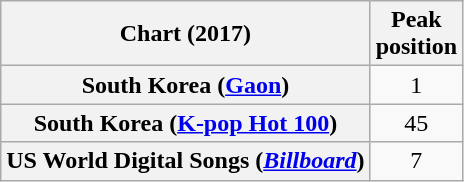<table class="wikitable sortable plainrowheaders">
<tr>
<th>Chart (2017)</th>
<th>Peak<br>position</th>
</tr>
<tr>
<th scope="row">South Korea (<a href='#'>Gaon</a>)</th>
<td align="center">1</td>
</tr>
<tr>
<th scope="row">South Korea (<a href='#'>K-pop Hot 100</a>)</th>
<td align="center">45</td>
</tr>
<tr>
<th scope="row">US World Digital Songs (<em><a href='#'>Billboard</a></em>)</th>
<td align="center">7</td>
</tr>
</table>
